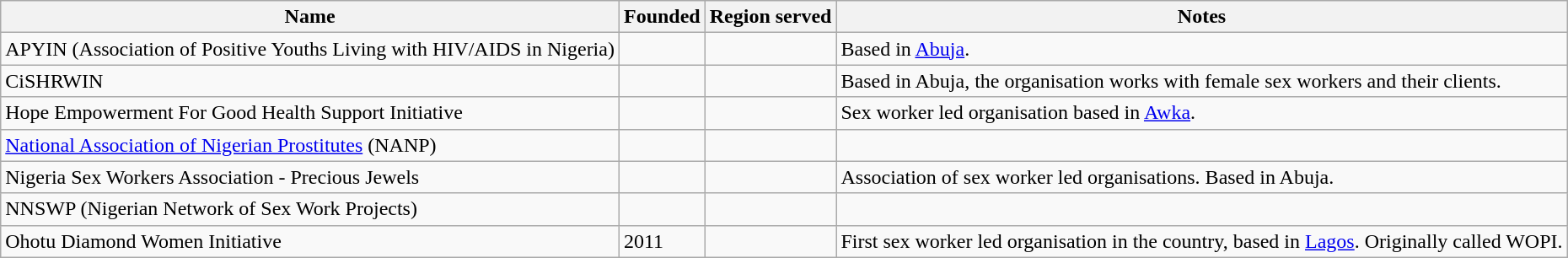<table class="wikitable sortable">
<tr>
<th>Name</th>
<th>Founded</th>
<th>Region served</th>
<th>Notes</th>
</tr>
<tr>
<td>APYIN (Association of Positive Youths Living with HIV/AIDS in Nigeria)</td>
<td></td>
<td></td>
<td>Based in <a href='#'>Abuja</a>.</td>
</tr>
<tr>
<td>CiSHRWIN</td>
<td></td>
<td></td>
<td>Based in Abuja, the organisation works with female sex workers and their clients.</td>
</tr>
<tr>
<td>Hope Empowerment For Good Health Support Initiative</td>
<td></td>
<td></td>
<td>Sex worker led organisation based in <a href='#'>Awka</a>.</td>
</tr>
<tr>
<td><a href='#'>National Association of Nigerian Prostitutes</a> (NANP)</td>
<td></td>
<td></td>
<td></td>
</tr>
<tr>
<td>Nigeria Sex Workers Association - Precious Jewels</td>
<td></td>
<td></td>
<td>Association of sex worker led organisations. Based in Abuja.</td>
</tr>
<tr>
<td>NNSWP (Nigerian Network of Sex Work Projects)</td>
<td></td>
<td></td>
<td></td>
</tr>
<tr>
<td>Ohotu Diamond Women Initiative</td>
<td>2011</td>
<td></td>
<td>First sex worker led organisation in the country, based in <a href='#'>Lagos</a>. Originally called WOPI.</td>
</tr>
</table>
